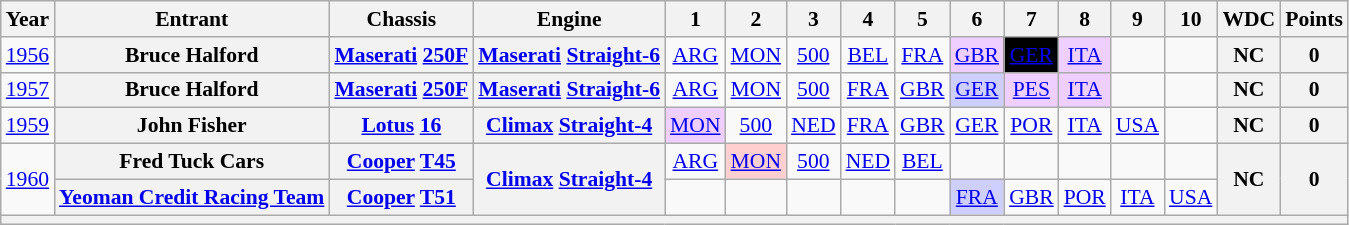<table class="wikitable" style="text-align:center; font-size:90%">
<tr>
<th>Year</th>
<th>Entrant</th>
<th>Chassis</th>
<th>Engine</th>
<th>1</th>
<th>2</th>
<th>3</th>
<th>4</th>
<th>5</th>
<th>6</th>
<th>7</th>
<th>8</th>
<th>9</th>
<th>10</th>
<th>WDC</th>
<th>Points</th>
</tr>
<tr>
<td><a href='#'>1956</a></td>
<th>Bruce Halford</th>
<th><a href='#'>Maserati</a> <a href='#'>250F</a></th>
<th><a href='#'>Maserati</a> <a href='#'>Straight-6</a></th>
<td><a href='#'>ARG</a></td>
<td><a href='#'>MON</a></td>
<td><a href='#'>500</a></td>
<td><a href='#'>BEL</a></td>
<td><a href='#'>FRA</a></td>
<td style="background:#EFCFFF;"><a href='#'>GBR</a><br></td>
<td style="background:#000000; color:#ffffff"><a href='#'><span>GER</span></a><br></td>
<td style="background:#EFCFFF;"><a href='#'>ITA</a><br></td>
<td></td>
<td></td>
<th>NC</th>
<th>0</th>
</tr>
<tr>
<td><a href='#'>1957</a></td>
<th>Bruce Halford</th>
<th><a href='#'>Maserati</a> <a href='#'>250F</a></th>
<th><a href='#'>Maserati</a> <a href='#'>Straight-6</a></th>
<td><a href='#'>ARG</a></td>
<td><a href='#'>MON</a></td>
<td><a href='#'>500</a></td>
<td><a href='#'>FRA</a></td>
<td><a href='#'>GBR</a></td>
<td style="background:#CFCFFF;"><a href='#'>GER</a><br></td>
<td style="background:#EFCFFF;"><a href='#'>PES</a><br></td>
<td style="background:#EFCFFF;"><a href='#'>ITA</a><br></td>
<td></td>
<td></td>
<th>NC</th>
<th>0</th>
</tr>
<tr>
<td><a href='#'>1959</a></td>
<th>John Fisher</th>
<th><a href='#'>Lotus</a> <a href='#'>16</a></th>
<th><a href='#'>Climax</a> <a href='#'>Straight-4</a></th>
<td style="background:#EFCFFF;"><a href='#'>MON</a><br></td>
<td><a href='#'>500</a></td>
<td><a href='#'>NED</a></td>
<td><a href='#'>FRA</a></td>
<td><a href='#'>GBR</a></td>
<td><a href='#'>GER</a></td>
<td><a href='#'>POR</a></td>
<td><a href='#'>ITA</a></td>
<td><a href='#'>USA</a></td>
<td></td>
<th>NC</th>
<th>0</th>
</tr>
<tr>
<td rowspan="2"><a href='#'>1960</a></td>
<th>Fred Tuck Cars</th>
<th><a href='#'>Cooper</a> <a href='#'>T45</a></th>
<th rowspan="2"><a href='#'>Climax</a> <a href='#'>Straight-4</a></th>
<td><a href='#'>ARG</a></td>
<td style="background:#FFCFCF;"><a href='#'>MON</a><br></td>
<td><a href='#'>500</a></td>
<td><a href='#'>NED</a></td>
<td><a href='#'>BEL</a></td>
<td></td>
<td></td>
<td></td>
<td></td>
<td></td>
<th rowspan="2">NC</th>
<th rowspan="2">0</th>
</tr>
<tr>
<th><a href='#'>Yeoman Credit Racing Team</a></th>
<th><a href='#'>Cooper</a> <a href='#'>T51</a></th>
<td></td>
<td></td>
<td></td>
<td></td>
<td></td>
<td style="background:#CFCFFF;"><a href='#'>FRA</a><br></td>
<td><a href='#'>GBR</a></td>
<td><a href='#'>POR</a></td>
<td><a href='#'>ITA</a></td>
<td><a href='#'>USA</a></td>
</tr>
<tr>
<th colspan="16"></th>
</tr>
</table>
